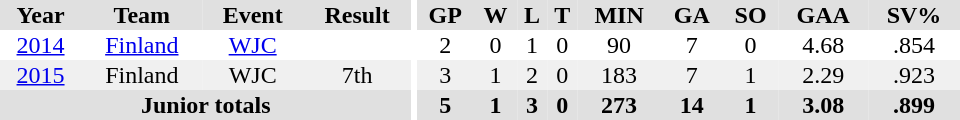<table border="0" cellpadding="1" cellspacing="0" ID="Table3" style="text-align:center; width:40em">
<tr ALIGN="center" bgcolor="#e0e0e0">
<th>Year</th>
<th>Team</th>
<th>Event</th>
<th>Result</th>
<th rowspan="99" bgcolor="#ffffff"></th>
<th>GP</th>
<th>W</th>
<th>L</th>
<th>T</th>
<th>MIN</th>
<th>GA</th>
<th>SO</th>
<th>GAA</th>
<th>SV%</th>
</tr>
<tr ALIGN="center">
<td><a href='#'>2014</a></td>
<td><a href='#'>Finland</a></td>
<td><a href='#'>WJC</a></td>
<td></td>
<td>2</td>
<td>0</td>
<td>1</td>
<td>0</td>
<td>90</td>
<td>7</td>
<td>0</td>
<td>4.68</td>
<td>.854</td>
</tr>
<tr ALIGN="center"  bgcolor="#f0f0f0">
<td><a href='#'>2015</a></td>
<td>Finland</td>
<td>WJC</td>
<td>7th</td>
<td>3</td>
<td>1</td>
<td>2</td>
<td>0</td>
<td>183</td>
<td>7</td>
<td>1</td>
<td>2.29</td>
<td>.923</td>
</tr>
<tr ALIGN="center" bgcolor="#e0e0e0">
<th colspan=4>Junior totals</th>
<th>5</th>
<th>1</th>
<th>3</th>
<th>0</th>
<th>273</th>
<th>14</th>
<th>1</th>
<th>3.08</th>
<th>.899</th>
</tr>
</table>
